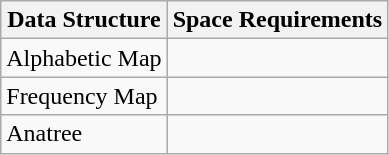<table class="wikitable">
<tr>
<th>Data Structure</th>
<th>Space Requirements</th>
</tr>
<tr>
<td>Alphabetic Map</td>
<td></td>
</tr>
<tr>
<td>Frequency Map</td>
<td></td>
</tr>
<tr>
<td>Anatree</td>
<td></td>
</tr>
</table>
